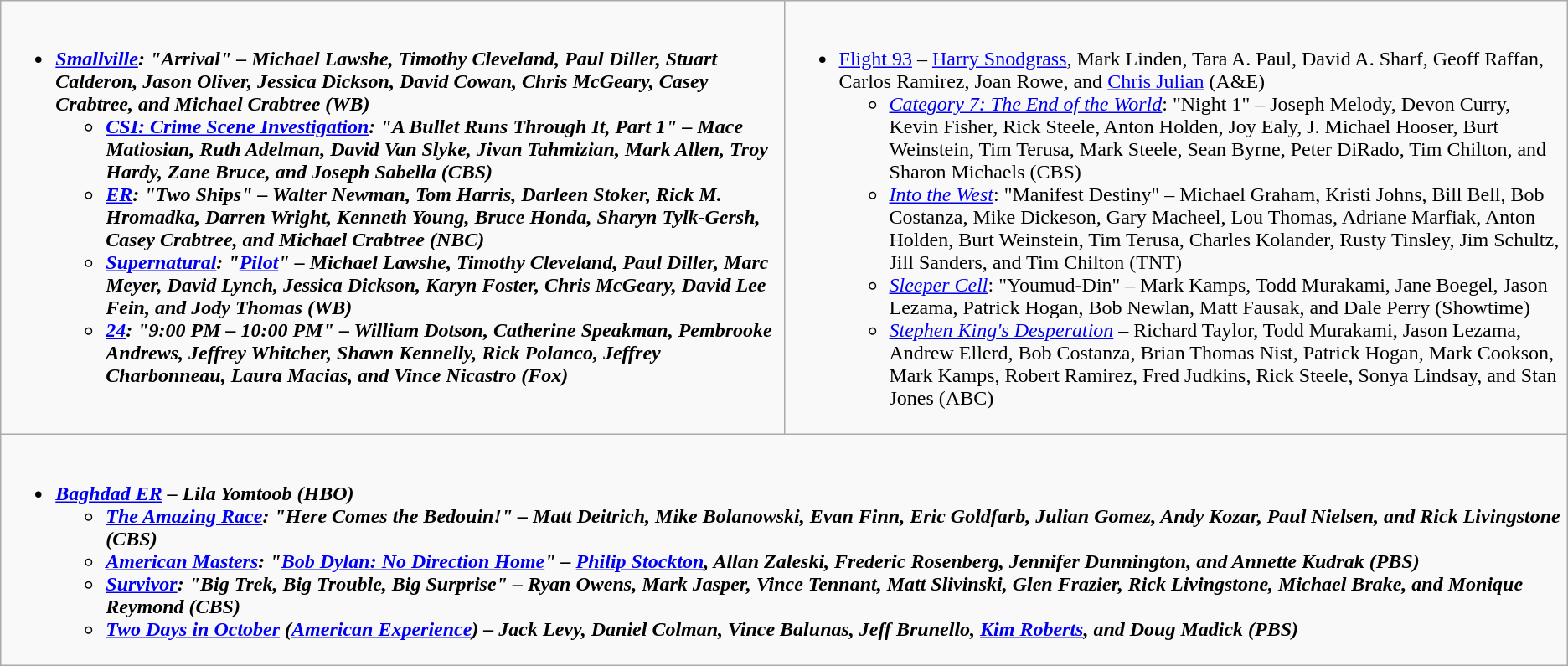<table class="wikitable">
<tr>
<td style="vertical-align:top;" width="50%"><br><ul><li><strong><em><a href='#'>Smallville</a><em>: "Arrival" – Michael Lawshe, Timothy Cleveland, Paul Diller, Stuart Calderon, Jason Oliver, Jessica Dickson, David Cowan, Chris McGeary, Casey Crabtree, and Michael Crabtree (WB)<strong><ul><li></em><a href='#'>CSI: Crime Scene Investigation</a><em>: "A Bullet Runs Through It, Part 1" – Mace Matiosian, Ruth Adelman, David Van Slyke, Jivan Tahmizian, Mark Allen, Troy Hardy, Zane Bruce, and Joseph Sabella (CBS)</li><li></em><a href='#'>ER</a><em>: "Two Ships" – Walter Newman, Tom Harris, Darleen Stoker, Rick M. Hromadka, Darren Wright, Kenneth Young, Bruce Honda, Sharyn Tylk-Gersh, Casey Crabtree, and Michael Crabtree (NBC)</li><li></em><a href='#'>Supernatural</a><em>: "<a href='#'>Pilot</a>" – Michael Lawshe, Timothy Cleveland, Paul Diller, Marc Meyer, David Lynch, Jessica Dickson, Karyn Foster, Chris McGeary, David Lee Fein, and Jody Thomas (WB)</li><li></em><a href='#'>24</a><em>: "9:00 PM – 10:00 PM" – William Dotson, Catherine Speakman, Pembrooke Andrews, Jeffrey Whitcher, Shawn Kennelly, Rick Polanco, Jeffrey Charbonneau, Laura Macias, and Vince Nicastro (Fox)</li></ul></li></ul></td>
<td style="vertical-align:top;" width="50%"><br><ul><li></em></strong><a href='#'>Flight 93</a></em> – <a href='#'>Harry Snodgrass</a>, Mark Linden, Tara A. Paul, David A. Sharf, Geoff Raffan, Carlos Ramirez, Joan Rowe, and <a href='#'>Chris Julian</a> (A&E)</strong><ul><li><em><a href='#'>Category 7: The End of the World</a></em>: "Night 1" – Joseph Melody, Devon Curry, Kevin Fisher, Rick Steele, Anton Holden, Joy Ealy, J. Michael Hooser, Burt Weinstein, Tim Terusa, Mark Steele, Sean Byrne, Peter DiRado, Tim Chilton, and Sharon Michaels (CBS)</li><li><em><a href='#'>Into the West</a></em>: "Manifest Destiny" – Michael Graham, Kristi Johns, Bill Bell, Bob Costanza, Mike Dickeson, Gary Macheel, Lou Thomas, Adriane Marfiak, Anton Holden, Burt Weinstein, Tim Terusa, Charles Kolander, Rusty Tinsley, Jim Schultz, Jill Sanders, and Tim Chilton (TNT)</li><li><em><a href='#'>Sleeper Cell</a></em>: "Youmud-Din" – Mark Kamps, Todd Murakami, Jane Boegel, Jason Lezama, Patrick Hogan, Bob Newlan, Matt Fausak, and Dale Perry (Showtime)</li><li><em><a href='#'>Stephen King's Desperation</a></em> – Richard Taylor, Todd Murakami, Jason Lezama, Andrew Ellerd, Bob Costanza, Brian Thomas Nist, Patrick Hogan, Mark Cookson, Mark Kamps, Robert Ramirez, Fred Judkins, Rick Steele, Sonya Lindsay, and Stan Jones (ABC)</li></ul></li></ul></td>
</tr>
<tr>
<td style="vertical-align:top;" width="50%" colspan="2"><br><ul><li><strong><em><a href='#'>Baghdad ER</a><em> – Lila Yomtoob (HBO)<strong><ul><li></em><a href='#'>The Amazing Race</a><em>: "Here Comes the Bedouin!" – Matt Deitrich, Mike Bolanowski, Evan Finn, Eric Goldfarb, Julian Gomez, Andy Kozar, Paul Nielsen, and Rick Livingstone (CBS)</li><li></em><a href='#'>American Masters</a><em>: "<a href='#'>Bob Dylan: No Direction Home</a>" – <a href='#'>Philip Stockton</a>, Allan Zaleski, Frederic Rosenberg, Jennifer Dunnington, and Annette Kudrak (PBS)</li><li></em><a href='#'>Survivor</a><em>: "Big Trek, Big Trouble, Big Surprise" – Ryan Owens, Mark Jasper, Vince Tennant, Matt Slivinski, Glen Frazier, Rick Livingstone, Michael Brake, and Monique Reymond (CBS)</li><li></em><a href='#'>Two Days in October</a><em> (</em><a href='#'>American Experience</a><em>) – Jack Levy, Daniel Colman, Vince Balunas, Jeff Brunello, <a href='#'>Kim Roberts</a>, and Doug Madick (PBS)</li></ul></li></ul></td>
</tr>
</table>
